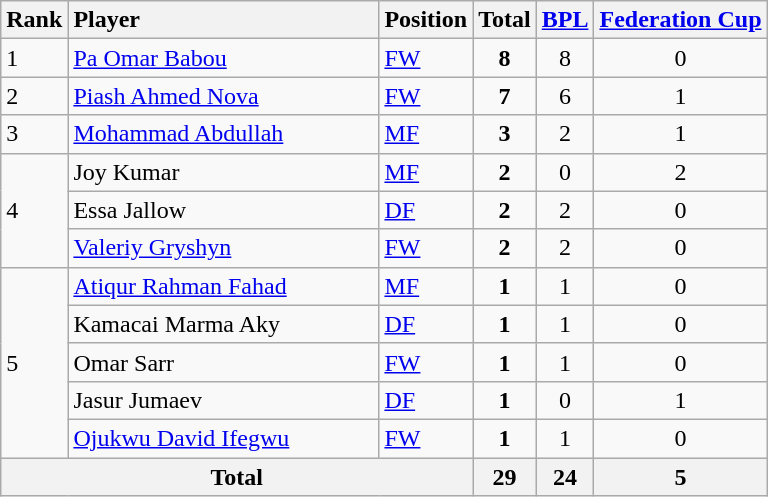<table class="wikitable">
<tr>
<th>Rank</th>
<th style="width:200px;text-align:left">Player</th>
<th>Position</th>
<th>Total</th>
<th><a href='#'>BPL</a></th>
<th><a href='#'>Federation Cup</a></th>
</tr>
<tr>
<td>1</td>
<td> <a href='#'>Pa Omar Babou</a></td>
<td><a href='#'>FW</a></td>
<td align="center"><strong>8</strong></td>
<td align="center">8</td>
<td align="center">0</td>
</tr>
<tr>
<td>2</td>
<td> <a href='#'>Piash Ahmed Nova</a></td>
<td><a href='#'>FW</a></td>
<td align="center"><strong>7</strong></td>
<td align="center">6</td>
<td align="center">1</td>
</tr>
<tr>
<td>3</td>
<td> <a href='#'>Mohammad Abdullah</a></td>
<td><a href='#'>MF</a></td>
<td align="center"><strong>3</strong></td>
<td align="center">2</td>
<td align="center">1</td>
</tr>
<tr>
<td rowspan="3">4</td>
<td> Joy Kumar</td>
<td><a href='#'>MF</a></td>
<td align="center"><strong>2</strong></td>
<td align="center">0</td>
<td align="center">2</td>
</tr>
<tr>
<td> Essa Jallow</td>
<td><a href='#'>DF</a></td>
<td align="center"><strong>2</strong></td>
<td align="center">2</td>
<td align="center">0</td>
</tr>
<tr>
<td> <a href='#'>Valeriy Gryshyn</a></td>
<td><a href='#'>FW</a></td>
<td align="center"><strong>2</strong></td>
<td align="center">2</td>
<td align="center">0</td>
</tr>
<tr>
<td rowspan="5">5</td>
<td> <a href='#'>Atiqur Rahman Fahad</a></td>
<td><a href='#'>MF</a></td>
<td align="center"><strong>1</strong></td>
<td align="center">1</td>
<td align="center">0</td>
</tr>
<tr>
<td> Kamacai Marma Aky</td>
<td><a href='#'>DF</a></td>
<td align="center"><strong>1</strong></td>
<td align="center">1</td>
<td align="center">0</td>
</tr>
<tr>
<td> Omar Sarr</td>
<td><a href='#'>FW</a></td>
<td align="center"><strong>1</strong></td>
<td align="center">1</td>
<td align="center">0</td>
</tr>
<tr>
<td> Jasur Jumaev</td>
<td><a href='#'>DF</a></td>
<td align="center"><strong>1</strong></td>
<td align="center">0</td>
<td align="center">1</td>
</tr>
<tr>
<td> <a href='#'>Ojukwu David Ifegwu</a></td>
<td><a href='#'>FW</a></td>
<td align="center"><strong>1</strong></td>
<td align="center">1</td>
<td align="center">0</td>
</tr>
<tr>
<th colspan="3" align="center">Total</th>
<th align="center">29</th>
<th align="center">24</th>
<th align="center">5</th>
</tr>
</table>
